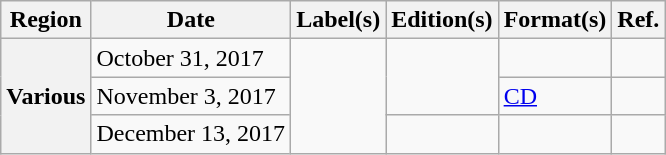<table class="wikitable plainrowheaders">
<tr>
<th scope="col">Region</th>
<th scope="col">Date</th>
<th scope="col">Label(s)</th>
<th scope="col">Edition(s)</th>
<th scope="col">Format(s)</th>
<th scope="col">Ref.</th>
</tr>
<tr>
<th scope="row" rowspan="3">Various</th>
<td>October 31, 2017</td>
<td rowspan="3"></td>
<td rowspan="2"></td>
<td></td>
<td></td>
</tr>
<tr>
<td>November 3, 2017</td>
<td><a href='#'>CD</a></td>
<td></td>
</tr>
<tr>
<td>December 13, 2017</td>
<td></td>
<td rowspan="1"></td>
<td></td>
</tr>
</table>
